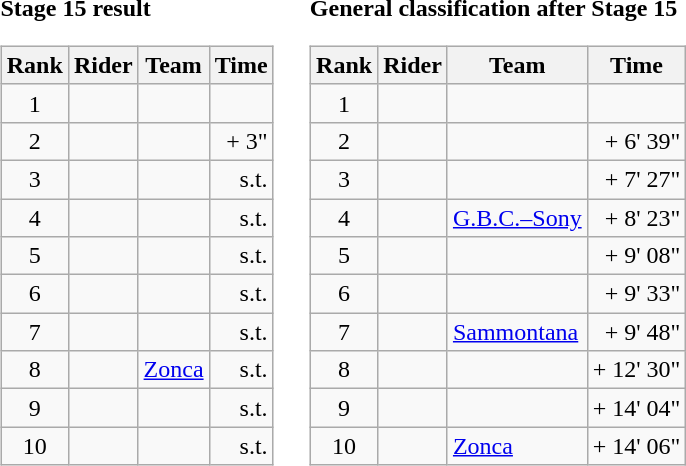<table>
<tr>
<td><strong>Stage 15 result</strong><br><table class="wikitable">
<tr>
<th scope="col">Rank</th>
<th scope="col">Rider</th>
<th scope="col">Team</th>
<th scope="col">Time</th>
</tr>
<tr>
<td style="text-align:center;">1</td>
<td></td>
<td></td>
<td style="text-align:right;"></td>
</tr>
<tr>
<td style="text-align:center;">2</td>
<td></td>
<td></td>
<td style="text-align:right;">+ 3"</td>
</tr>
<tr>
<td style="text-align:center;">3</td>
<td></td>
<td></td>
<td style="text-align:right;">s.t.</td>
</tr>
<tr>
<td style="text-align:center;">4</td>
<td></td>
<td></td>
<td style="text-align:right;">s.t.</td>
</tr>
<tr>
<td style="text-align:center;">5</td>
<td></td>
<td></td>
<td style="text-align:right;">s.t.</td>
</tr>
<tr>
<td style="text-align:center;">6</td>
<td></td>
<td></td>
<td style="text-align:right;">s.t.</td>
</tr>
<tr>
<td style="text-align:center;">7</td>
<td></td>
<td></td>
<td style="text-align:right;">s.t.</td>
</tr>
<tr>
<td style="text-align:center;">8</td>
<td></td>
<td><a href='#'>Zonca</a></td>
<td style="text-align:right;">s.t.</td>
</tr>
<tr>
<td style="text-align:center;">9</td>
<td></td>
<td></td>
<td style="text-align:right;">s.t.</td>
</tr>
<tr>
<td style="text-align:center;">10</td>
<td></td>
<td></td>
<td style="text-align:right;">s.t.</td>
</tr>
</table>
</td>
<td></td>
<td><strong>General classification after Stage 15</strong><br><table class="wikitable">
<tr>
<th scope="col">Rank</th>
<th scope="col">Rider</th>
<th scope="col">Team</th>
<th scope="col">Time</th>
</tr>
<tr>
<td style="text-align:center;">1</td>
<td></td>
<td></td>
<td style="text-align:right;"></td>
</tr>
<tr>
<td style="text-align:center;">2</td>
<td></td>
<td></td>
<td style="text-align:right;">+ 6' 39"</td>
</tr>
<tr>
<td style="text-align:center;">3</td>
<td></td>
<td></td>
<td style="text-align:right;">+ 7' 27"</td>
</tr>
<tr>
<td style="text-align:center;">4</td>
<td></td>
<td><a href='#'>G.B.C.–Sony</a></td>
<td style="text-align:right;">+ 8' 23"</td>
</tr>
<tr>
<td style="text-align:center;">5</td>
<td></td>
<td></td>
<td style="text-align:right;">+ 9' 08"</td>
</tr>
<tr>
<td style="text-align:center;">6</td>
<td></td>
<td></td>
<td style="text-align:right;">+ 9' 33"</td>
</tr>
<tr>
<td style="text-align:center;">7</td>
<td></td>
<td><a href='#'>Sammontana</a></td>
<td style="text-align:right;">+ 9' 48"</td>
</tr>
<tr>
<td style="text-align:center;">8</td>
<td></td>
<td></td>
<td style="text-align:right;">+ 12' 30"</td>
</tr>
<tr>
<td style="text-align:center;">9</td>
<td></td>
<td></td>
<td style="text-align:right;">+ 14' 04"</td>
</tr>
<tr>
<td style="text-align:center;">10</td>
<td></td>
<td><a href='#'>Zonca</a></td>
<td style="text-align:right;">+ 14' 06"</td>
</tr>
</table>
</td>
</tr>
</table>
